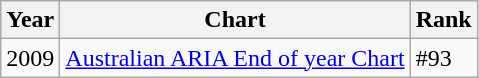<table class="wikitable">
<tr>
<th>Year</th>
<th>Chart</th>
<th>Rank</th>
</tr>
<tr>
<td>2009</td>
<td><a href='#'>Australian ARIA End of year Chart</a></td>
<td>#93</td>
</tr>
</table>
